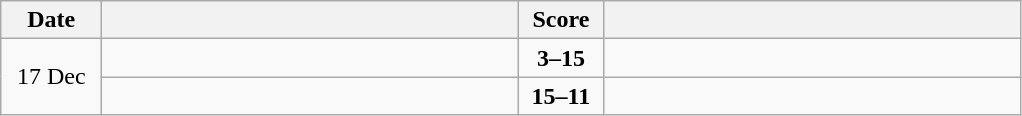<table class="wikitable" style="text-align: center;">
<tr>
<th width="60">Date</th>
<th align="right" width="270"></th>
<th width="50">Score</th>
<th align="left" width="270"></th>
</tr>
<tr>
<td rowspan=2>17 Dec</td>
<td align=left></td>
<td align=center><strong>3–15</strong></td>
<td align=left><strong></strong></td>
</tr>
<tr>
<td align=left><strong></strong></td>
<td align=center><strong>15–11</strong></td>
<td align=left></td>
</tr>
</table>
